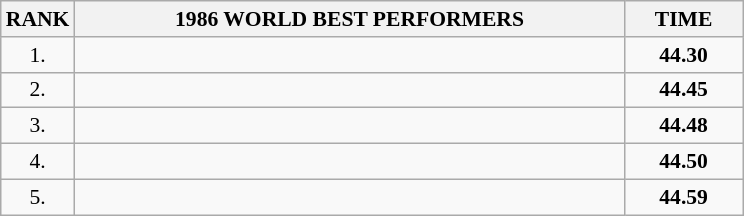<table class="wikitable" style="border-collapse: collapse; font-size: 90%;">
<tr>
<th>RANK</th>
<th align="center" style="width: 25em">1986 WORLD BEST PERFORMERS</th>
<th align="center" style="width: 5em">TIME</th>
</tr>
<tr>
<td align="center">1.</td>
<td></td>
<td align="center"><strong>44.30</strong></td>
</tr>
<tr>
<td align="center">2.</td>
<td></td>
<td align="center"><strong>44.45</strong></td>
</tr>
<tr>
<td align="center">3.</td>
<td></td>
<td align="center"><strong>44.48</strong></td>
</tr>
<tr>
<td align="center">4.</td>
<td></td>
<td align="center"><strong>44.50</strong></td>
</tr>
<tr>
<td align="center">5.</td>
<td></td>
<td align="center"><strong>44.59</strong></td>
</tr>
</table>
